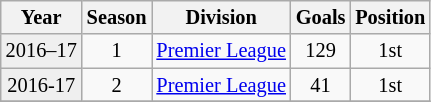<table class="wikitable" style="font-size:85%; text-align:center">
<tr>
<th>Year</th>
<th>Season</th>
<th>Division</th>
<th>Goals</th>
<th>Position</th>
</tr>
<tr>
<td bgcolor=#efefef>2016–17</td>
<td>1</td>
<td align=left><a href='#'>Premier League</a></td>
<td>129</td>
<td>1st</td>
</tr>
<tr>
<td bgcolor=#efefef>2016-17</td>
<td>2</td>
<td align="left"><a href='#'>Premier League</a></td>
<td>41</td>
<td>1st</td>
</tr>
<tr>
</tr>
</table>
